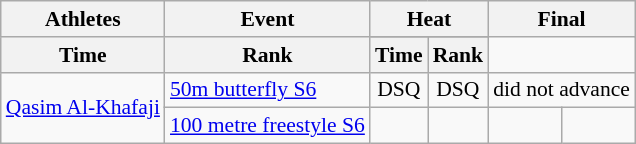<table class=wikitable style="font-size:90%">
<tr>
<th rowspan="2">Athletes</th>
<th rowspan="2">Event</th>
<th colspan="2">Heat</th>
<th colspan="2">Final</th>
</tr>
<tr style="font-size:95%">
</tr>
<tr>
<th>Time</th>
<th>Rank</th>
<th>Time</th>
<th>Rank</th>
</tr>
<tr align=center>
<td align=left rowspan=2><a href='#'>Qasim Al-Khafaji</a></td>
<td align=left><a href='#'>50m butterfly S6</a></td>
<td>DSQ</td>
<td>DSQ</td>
<td colspan=2>did not advance</td>
</tr>
<tr align=center>
<td align=left><a href='#'>100 metre freestyle S6</a></td>
<td></td>
<td></td>
<td></td>
<td></td>
</tr>
</table>
